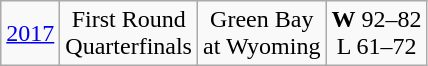<table class="wikitable">
<tr align="center">
<td><a href='#'>2017</a></td>
<td>First Round<br>Quarterfinals</td>
<td>Green Bay<br>at Wyoming</td>
<td><strong>W</strong> 92–82<br>L 61–72</td>
</tr>
</table>
